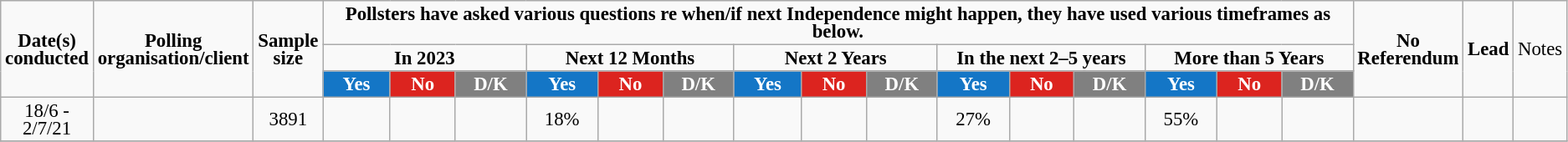<table class="wikitable sortable" style="text-align: center; line-height: 14px; font-size: 95%;">
<tr>
<td rowspan="3"><strong>Date(s) conducted</strong></td>
<td rowspan="3"><strong>Polling organisation/client</strong></td>
<td rowspan="3"><strong>Sample size</strong></td>
<td colspan="15"><strong>Pollsters have asked various questions re when/if next Independence might happen, they have used various timeframes as below.</strong></td>
<td rowspan="3"><strong>No Referendum</strong></td>
<td rowspan="3"><strong>Lead</strong></td>
<td rowspan="3">Notes</td>
</tr>
<tr>
<td colspan="3"><strong>In 2023</strong></td>
<td colspan="3"><strong>Next 12  Months</strong></td>
<td colspan="3"><strong>Next 2 Years</strong></td>
<td colspan="3"><strong>In the next 2–5 years</strong></td>
<td colspan="3"><strong>More than 5 Years</strong></td>
</tr>
<tr>
<td style="background: #1476c6; width: 80px; color: white;"><strong>Yes</strong></td>
<td style="background: #DC241F; width: 80px; color: white;"><strong>No</strong></td>
<td class="unsortable" style="background: gray; width: 80px; color: white;"><strong>D/K</strong></td>
<td style="background: #1476c6; width: 80px; color: white;"><strong>Yes</strong></td>
<td style="background: #DC241F; width: 80px; color: white;"><strong>No</strong></td>
<td class="unsortable" style="background: gray; width: 80px; color: white;"><strong>D/K</strong></td>
<td style="background: #1476c6; width: 80px; color: white;"><strong>Yes</strong></td>
<td style="background: #DC241F; width: 80px; color: white;"><strong>No</strong></td>
<td class="unsortable" style="background: gray; width: 80px; color: white;"><strong>D/K</strong></td>
<td style="background: #1476c6; width: 80px; color: white;"><strong>Yes</strong></td>
<td style="background: #DC241F; width: 80px; color: white;"><strong>No</strong></td>
<td class="unsortable" style="background: gray; width: 80px; color: white;"><strong>D/K</strong></td>
<td style="background: #1476c6; width: 80px; color: white;"><strong>Yes</strong></td>
<td style="background: #DC241F; width: 80px; color: white;"><strong>No</strong></td>
<td class="unsortable" style="background: gray; width: 80px; color: white;"><strong>D/K</strong></td>
</tr>
<tr>
<td>18/6 - 2/7/21</td>
<td></td>
<td>3891</td>
<td></td>
<td></td>
<td></td>
<td>18%</td>
<td></td>
<td></td>
<td></td>
<td></td>
<td></td>
<td>27%</td>
<td></td>
<td></td>
<td>55%</td>
<td></td>
<td></td>
<td></td>
<td></td>
<td></td>
</tr>
<tr>
</tr>
</table>
